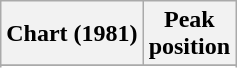<table class="wikitable unsortable plainrowheaders">
<tr>
<th scope="col">Chart (1981)</th>
<th scope="col">Peak<br>position</th>
</tr>
<tr>
</tr>
<tr>
</tr>
</table>
